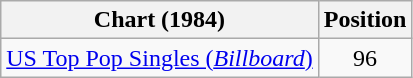<table class="wikitable sortable">
<tr>
<th align="left">Chart (1984)</th>
<th align="center">Position</th>
</tr>
<tr>
<td><a href='#'>US Top Pop Singles (<em>Billboard</em>)</a></td>
<td align="center">96</td>
</tr>
</table>
